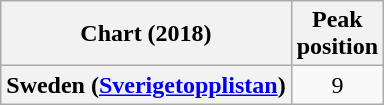<table class="wikitable plainrowheaders" style="text-align:center">
<tr>
<th scope="col">Chart (2018)</th>
<th scope="col">Peak<br> position</th>
</tr>
<tr>
<th scope="row">Sweden (<a href='#'>Sverigetopplistan</a>)</th>
<td>9</td>
</tr>
</table>
